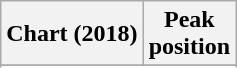<table class="wikitable sortable plainrowheaders" style="text-align:center">
<tr>
<th scope="col">Chart (2018)</th>
<th scope="col">Peak<br>position</th>
</tr>
<tr>
</tr>
<tr>
</tr>
<tr>
</tr>
</table>
